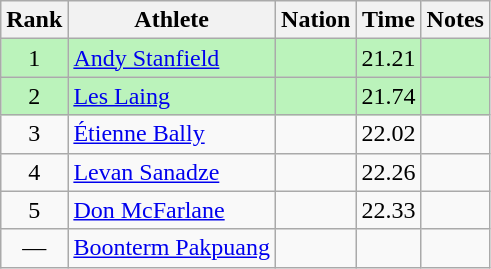<table class="wikitable sortable" style="text-align:center">
<tr>
<th>Rank</th>
<th>Athlete</th>
<th>Nation</th>
<th>Time</th>
<th>Notes</th>
</tr>
<tr bgcolor=bbf3bb>
<td>1</td>
<td align=left><a href='#'>Andy Stanfield</a></td>
<td align=left></td>
<td>21.21</td>
<td></td>
</tr>
<tr bgcolor=bbf3bb>
<td>2</td>
<td align=left><a href='#'>Les Laing</a></td>
<td align=left></td>
<td>21.74</td>
<td></td>
</tr>
<tr>
<td>3</td>
<td align=left><a href='#'>Étienne Bally</a></td>
<td align=left></td>
<td>22.02</td>
<td></td>
</tr>
<tr>
<td>4</td>
<td align=left><a href='#'>Levan Sanadze</a></td>
<td align=left></td>
<td>22.26</td>
<td></td>
</tr>
<tr>
<td>5</td>
<td align=left><a href='#'>Don McFarlane</a></td>
<td align=left></td>
<td>22.33</td>
<td></td>
</tr>
<tr>
<td data-sort-value=6>—</td>
<td align=left><a href='#'>Boonterm Pakpuang</a></td>
<td align=left></td>
<td data-sort-value=99.99></td>
<td></td>
</tr>
</table>
